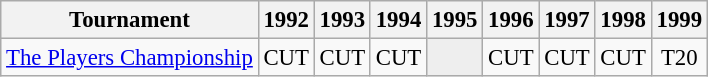<table class="wikitable" style="font-size:95%;text-align:center;">
<tr>
<th>Tournament</th>
<th>1992</th>
<th>1993</th>
<th>1994</th>
<th>1995</th>
<th>1996</th>
<th>1997</th>
<th>1998</th>
<th>1999</th>
</tr>
<tr>
<td align=left><a href='#'>The Players Championship</a></td>
<td>CUT</td>
<td>CUT</td>
<td>CUT</td>
<td style="background:#eeeeee;"></td>
<td>CUT</td>
<td>CUT</td>
<td>CUT</td>
<td>T20</td>
</tr>
</table>
